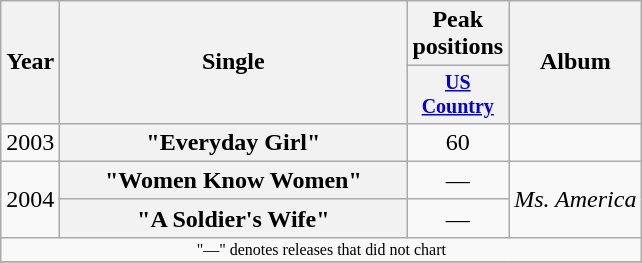<table class="wikitable plainrowheaders" style="text-align:center;">
<tr>
<th rowspan="2">Year</th>
<th rowspan="2" style="width:14em;">Single</th>
<th colspan="1">Peak positions</th>
<th rowspan="2">Album</th>
</tr>
<tr style="font-size:smaller;">
<th width="60"><a href='#'>US Country</a></th>
</tr>
<tr>
<td>2003</td>
<th scope="row">"Everyday Girl"</th>
<td>60</td>
<td></td>
</tr>
<tr>
<td rowspan="2">2004</td>
<th scope="row">"Women Know Women"</th>
<td>—</td>
<td align="left" rowspan="2"><em>Ms. America</em></td>
</tr>
<tr>
<th scope="row">"A Soldier's Wife"</th>
<td>—</td>
</tr>
<tr>
<td colspan="4" style="font-size:8pt">"—" denotes releases that did not chart</td>
</tr>
<tr>
</tr>
</table>
